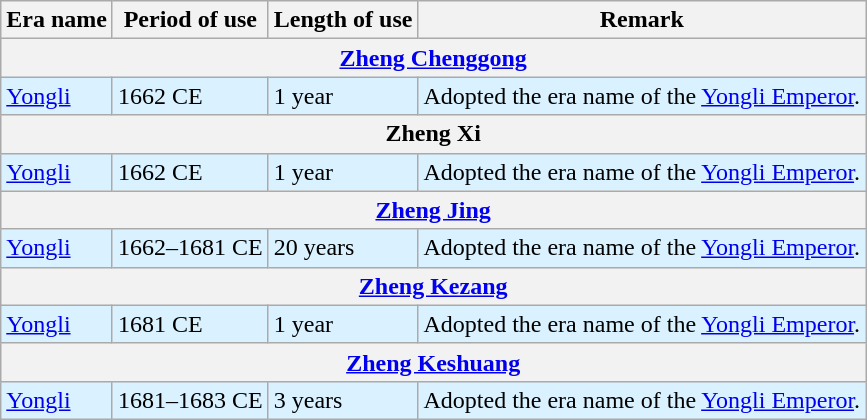<table class="wikitable">
<tr>
<th>Era name</th>
<th>Period of use</th>
<th>Length of use</th>
<th>Remark</th>
</tr>
<tr>
<th colspan="4"><a href='#'>Zheng Chenggong</a><br></th>
</tr>
<tr style="background:#DAF2FF;">
<td><a href='#'>Yongli</a><br></td>
<td>1662 CE</td>
<td>1 year</td>
<td>Adopted the era name of the <a href='#'>Yongli Emperor</a>.</td>
</tr>
<tr>
<th colspan="4">Zheng Xi<br></th>
</tr>
<tr style="background:#DAF2FF;">
<td><a href='#'>Yongli</a><br></td>
<td>1662 CE</td>
<td>1 year</td>
<td>Adopted the era name of the <a href='#'>Yongli Emperor</a>.</td>
</tr>
<tr>
<th colspan="4"><a href='#'>Zheng Jing</a><br></th>
</tr>
<tr style="background:#DAF2FF;">
<td><a href='#'>Yongli</a><br></td>
<td>1662–1681 CE</td>
<td>20 years</td>
<td>Adopted the era name of the <a href='#'>Yongli Emperor</a>.</td>
</tr>
<tr>
<th colspan="4"><a href='#'>Zheng Kezang</a><br></th>
</tr>
<tr style="background:#DAF2FF;">
<td><a href='#'>Yongli</a><br></td>
<td>1681 CE</td>
<td>1 year</td>
<td>Adopted the era name of the <a href='#'>Yongli Emperor</a>.</td>
</tr>
<tr>
<th colspan="4"><a href='#'>Zheng Keshuang</a><br></th>
</tr>
<tr style="background:#DAF2FF;">
<td><a href='#'>Yongli</a><br></td>
<td>1681–1683 CE</td>
<td>3 years</td>
<td>Adopted the era name of the <a href='#'>Yongli Emperor</a>.</td>
</tr>
</table>
